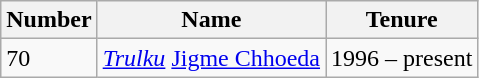<table class="wikitable">
<tr ->
<th>Number</th>
<th>Name</th>
<th>Tenure</th>
</tr>
<tr ->
<td>70</td>
<td><em><a href='#'>Trulku</a></em> <a href='#'>Jigme Chhoeda</a></td>
<td>1996 – present</td>
</tr>
</table>
